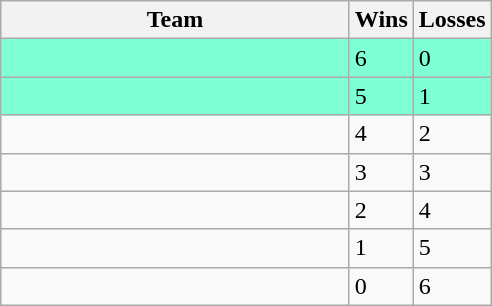<table class="wikitable">
<tr>
<th width=225>Team</th>
<th>Wins</th>
<th>Losses</th>
</tr>
<tr style="background:#7FFFD4">
<td></td>
<td>6</td>
<td>0</td>
</tr>
<tr style="background:#7FFFD4 ">
<td></td>
<td>5</td>
<td>1</td>
</tr>
<tr>
<td></td>
<td>4</td>
<td>2</td>
</tr>
<tr>
<td></td>
<td>3</td>
<td>3</td>
</tr>
<tr>
<td></td>
<td>2</td>
<td>4</td>
</tr>
<tr>
<td></td>
<td>1</td>
<td>5</td>
</tr>
<tr>
<td></td>
<td>0</td>
<td>6</td>
</tr>
</table>
